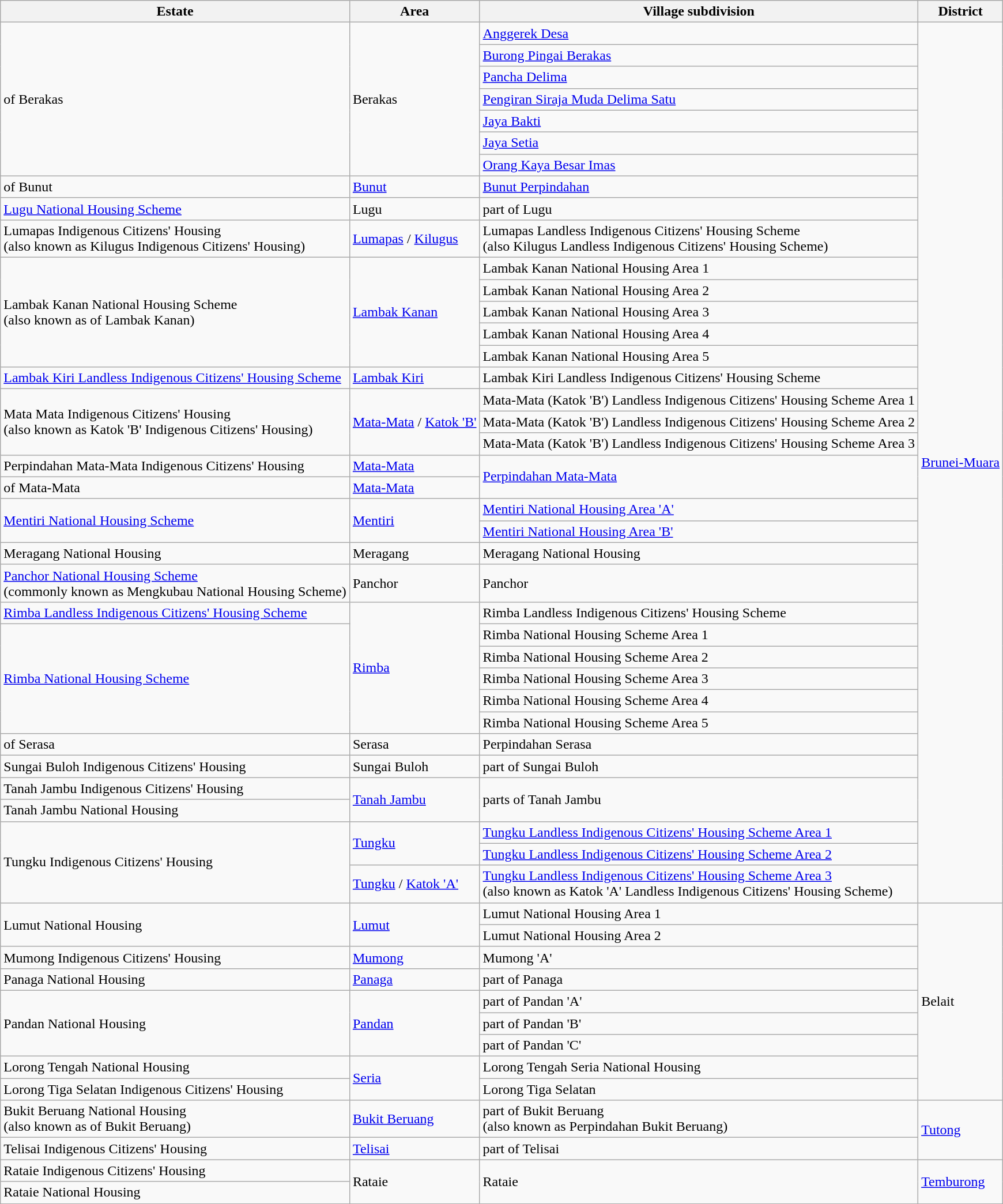<table class="wikitable sortable">
<tr>
<th>Estate</th>
<th>Area</th>
<th>Village subdivision</th>
<th>District</th>
</tr>
<tr>
<td rowspan="7"> of Berakas</td>
<td rowspan="7">Berakas</td>
<td><a href='#'>Anggerek Desa</a></td>
<td rowspan="38"><a href='#'>Brunei-Muara</a></td>
</tr>
<tr>
<td><a href='#'>Burong Pingai Berakas</a></td>
</tr>
<tr>
<td><a href='#'>Pancha Delima</a></td>
</tr>
<tr>
<td><a href='#'>Pengiran Siraja Muda Delima Satu</a></td>
</tr>
<tr>
<td><a href='#'>Jaya Bakti</a></td>
</tr>
<tr>
<td><a href='#'>Jaya Setia</a></td>
</tr>
<tr>
<td><a href='#'>Orang Kaya Besar Imas</a></td>
</tr>
<tr>
<td> of Bunut</td>
<td><a href='#'>Bunut</a></td>
<td><a href='#'>Bunut Perpindahan</a></td>
</tr>
<tr>
<td><a href='#'>Lugu National Housing Scheme</a></td>
<td>Lugu</td>
<td>part of Lugu</td>
</tr>
<tr>
<td>Lumapas Indigenous Citizens' Housing<br>(also known as Kilugus Indigenous Citizens' Housing)</td>
<td><a href='#'>Lumapas</a> / <a href='#'>Kilugus</a></td>
<td>Lumapas Landless Indigenous Citizens' Housing Scheme<br>(also Kilugus Landless Indigenous Citizens' Housing Scheme)</td>
</tr>
<tr>
<td rowspan="5">Lambak Kanan National Housing Scheme<br>(also known as  of Lambak Kanan)</td>
<td rowspan="5"><a href='#'>Lambak Kanan</a></td>
<td>Lambak Kanan National Housing Area 1</td>
</tr>
<tr>
<td>Lambak Kanan National Housing Area 2</td>
</tr>
<tr>
<td>Lambak Kanan National Housing Area 3</td>
</tr>
<tr>
<td>Lambak Kanan National Housing Area 4</td>
</tr>
<tr>
<td>Lambak Kanan National Housing Area 5</td>
</tr>
<tr>
<td><a href='#'>Lambak Kiri Landless Indigenous Citizens' Housing Scheme</a></td>
<td><a href='#'>Lambak Kiri</a></td>
<td>Lambak Kiri Landless Indigenous Citizens' Housing Scheme</td>
</tr>
<tr>
<td rowspan="3">Mata Mata Indigenous Citizens' Housing<br>(also known as Katok 'B' Indigenous Citizens' Housing)</td>
<td rowspan="3"><a href='#'>Mata-Mata</a> / <a href='#'>Katok 'B'</a></td>
<td>Mata-Mata (Katok 'B') Landless Indigenous Citizens' Housing Scheme Area 1</td>
</tr>
<tr>
<td>Mata-Mata (Katok 'B') Landless Indigenous Citizens' Housing Scheme Area 2</td>
</tr>
<tr>
<td>Mata-Mata (Katok 'B') Landless Indigenous Citizens' Housing Scheme Area 3</td>
</tr>
<tr>
<td>Perpindahan Mata-Mata Indigenous Citizens' Housing</td>
<td><a href='#'>Mata-Mata</a></td>
<td rowspan="2"><a href='#'>Perpindahan Mata-Mata</a></td>
</tr>
<tr>
<td> of Mata-Mata</td>
<td><a href='#'>Mata-Mata</a></td>
</tr>
<tr>
<td rowspan="2"><a href='#'>Mentiri National Housing Scheme</a></td>
<td rowspan="2"><a href='#'>Mentiri</a></td>
<td><a href='#'>Mentiri National Housing Area 'A'</a></td>
</tr>
<tr>
<td><a href='#'>Mentiri National Housing Area 'B'</a></td>
</tr>
<tr>
<td>Meragang National Housing</td>
<td>Meragang</td>
<td>Meragang National Housing</td>
</tr>
<tr>
<td><a href='#'>Panchor National Housing Scheme</a><br>(commonly known as Mengkubau National Housing Scheme)</td>
<td>Panchor</td>
<td>Panchor</td>
</tr>
<tr>
<td><a href='#'>Rimba Landless Indigenous Citizens' Housing Scheme</a></td>
<td rowspan="6"><a href='#'>Rimba</a></td>
<td>Rimba Landless Indigenous Citizens' Housing Scheme</td>
</tr>
<tr>
<td rowspan="5"><a href='#'>Rimba National Housing Scheme</a></td>
<td>Rimba National Housing Scheme Area 1</td>
</tr>
<tr>
<td>Rimba National Housing Scheme Area 2</td>
</tr>
<tr>
<td>Rimba National Housing Scheme Area 3</td>
</tr>
<tr>
<td>Rimba National Housing Scheme Area 4</td>
</tr>
<tr>
<td>Rimba National Housing Scheme Area 5</td>
</tr>
<tr>
<td> of Serasa</td>
<td>Serasa</td>
<td>Perpindahan Serasa</td>
</tr>
<tr>
<td>Sungai Buloh Indigenous Citizens' Housing</td>
<td>Sungai Buloh</td>
<td>part of Sungai Buloh</td>
</tr>
<tr>
<td>Tanah Jambu Indigenous Citizens' Housing</td>
<td rowspan="2"><a href='#'>Tanah Jambu</a></td>
<td rowspan="2">parts of Tanah Jambu</td>
</tr>
<tr>
<td>Tanah Jambu National Housing</td>
</tr>
<tr>
<td rowspan="3">Tungku Indigenous Citizens' Housing</td>
<td rowspan="2"><a href='#'>Tungku</a></td>
<td><a href='#'>Tungku Landless Indigenous Citizens' Housing Scheme Area 1</a></td>
</tr>
<tr>
<td><a href='#'>Tungku Landless Indigenous Citizens' Housing Scheme Area 2</a></td>
</tr>
<tr>
<td><a href='#'>Tungku</a> / <a href='#'>Katok 'A'</a></td>
<td><a href='#'>Tungku Landless Indigenous Citizens' Housing Scheme Area 3</a><br>(also known as Katok 'A' Landless Indigenous Citizens' Housing Scheme)</td>
</tr>
<tr>
<td rowspan="2">Lumut National Housing</td>
<td rowspan="2"><a href='#'>Lumut</a></td>
<td>Lumut National Housing Area 1</td>
<td rowspan="9">Belait</td>
</tr>
<tr>
<td>Lumut National Housing Area 2</td>
</tr>
<tr>
<td>Mumong Indigenous Citizens' Housing</td>
<td><a href='#'>Mumong</a></td>
<td>Mumong 'A'</td>
</tr>
<tr>
<td>Panaga National Housing</td>
<td><a href='#'>Panaga</a></td>
<td>part of Panaga</td>
</tr>
<tr>
<td rowspan="3">Pandan National Housing</td>
<td rowspan="3"><a href='#'>Pandan</a></td>
<td>part of Pandan 'A'</td>
</tr>
<tr>
<td>part of Pandan 'B'</td>
</tr>
<tr>
<td>part of Pandan 'C'</td>
</tr>
<tr>
<td>Lorong Tengah National Housing</td>
<td rowspan="2"><a href='#'>Seria</a></td>
<td>Lorong Tengah Seria National Housing</td>
</tr>
<tr>
<td>Lorong Tiga Selatan Indigenous Citizens' Housing</td>
<td>Lorong Tiga Selatan</td>
</tr>
<tr>
<td>Bukit Beruang National Housing<br>(also known as  of Bukit Beruang)</td>
<td><a href='#'>Bukit Beruang</a></td>
<td>part of Bukit Beruang<br>(also known as Perpindahan Bukit Beruang)</td>
<td rowspan="2"><a href='#'>Tutong</a></td>
</tr>
<tr>
<td>Telisai Indigenous Citizens' Housing</td>
<td><a href='#'>Telisai</a></td>
<td>part of Telisai</td>
</tr>
<tr>
<td>Rataie Indigenous Citizens' Housing</td>
<td rowspan="2">Rataie</td>
<td rowspan="2">Rataie</td>
<td rowspan="2"><a href='#'>Temburong</a></td>
</tr>
<tr>
<td>Rataie National Housing</td>
</tr>
</table>
